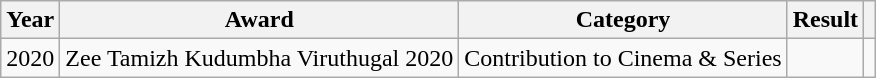<table class="wikitable">
<tr>
<th scope="col">Year</th>
<th scope="col">Award</th>
<th scope="col">Category</th>
<th scope="col">Result</th>
<th class="unsortable" scope="col"></th>
</tr>
<tr>
<td>2020</td>
<td>Zee Tamizh Kudumbha Viruthugal 2020</td>
<td>Contribution to Cinema & Series</td>
<td></td>
<td></td>
</tr>
</table>
